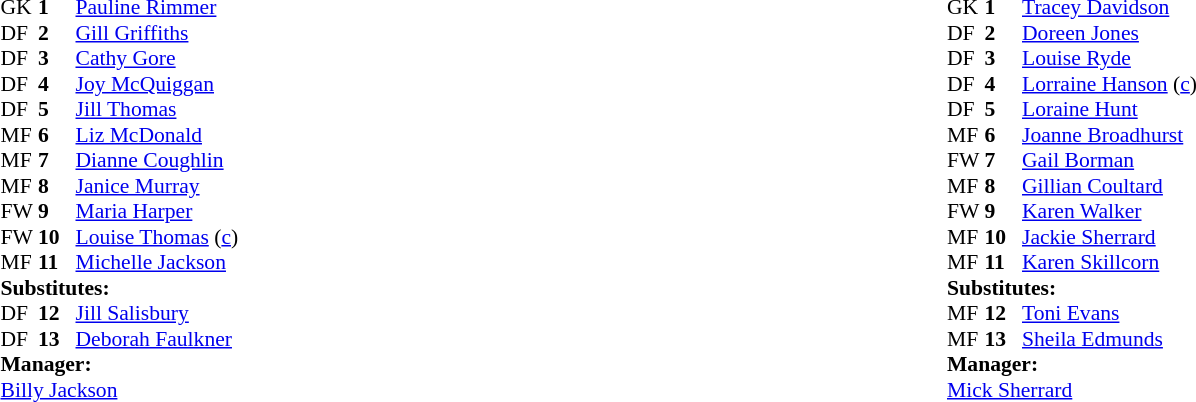<table style="width:100%;">
<tr>
<td style="vertical-align:top; width:50%;"><br><table style="font-size: 90%" cellspacing="0" cellpadding="0">
<tr>
<td colspan="4"></td>
</tr>
<tr>
<th width="25"></th>
<th width="25"></th>
</tr>
<tr>
<td>GK</td>
<td><strong>1</strong></td>
<td> <a href='#'>Pauline Rimmer</a></td>
</tr>
<tr>
<td>DF</td>
<td><strong>2</strong></td>
<td> <a href='#'>Gill Griffiths</a></td>
</tr>
<tr>
<td>DF</td>
<td><strong>3</strong></td>
<td> <a href='#'>Cathy Gore</a></td>
</tr>
<tr>
<td>DF</td>
<td><strong>4</strong></td>
<td> <a href='#'>Joy McQuiggan</a></td>
</tr>
<tr>
<td>DF</td>
<td><strong>5</strong></td>
<td> <a href='#'>Jill Thomas</a></td>
</tr>
<tr>
<td>MF</td>
<td><strong>6</strong></td>
<td> <a href='#'>Liz McDonald</a></td>
</tr>
<tr>
<td>MF</td>
<td><strong>7</strong></td>
<td> <a href='#'>Dianne Coughlin</a></td>
</tr>
<tr>
<td>MF</td>
<td><strong>8</strong></td>
<td> <a href='#'>Janice Murray</a></td>
</tr>
<tr>
<td>FW</td>
<td><strong>9</strong></td>
<td> <a href='#'>Maria Harper</a></td>
</tr>
<tr>
<td>FW</td>
<td><strong>10</strong></td>
<td> <a href='#'>Louise Thomas</a> (<a href='#'>c</a>)</td>
</tr>
<tr>
<td>MF</td>
<td><strong>11</strong></td>
<td> <a href='#'>Michelle Jackson</a></td>
</tr>
<tr>
<td colspan="4"><strong>Substitutes:</strong></td>
</tr>
<tr>
<td>DF</td>
<td><strong>12</strong></td>
<td> <a href='#'>Jill Salisbury</a></td>
</tr>
<tr>
<td>DF</td>
<td><strong>13</strong></td>
<td> <a href='#'>Deborah Faulkner</a></td>
</tr>
<tr>
<td colspan="4"><strong>Manager:</strong></td>
</tr>
<tr>
<td colspan="4"> <a href='#'>Billy Jackson</a></td>
</tr>
</table>
</td>
<td style="vertical-align:top; width:50%;"><br><table style="font-size: 90%" cellspacing="0" cellpadding="0">
<tr>
<td colspan="4"></td>
</tr>
<tr>
<th width="25"></th>
<th width="25"></th>
</tr>
<tr>
<td>GK</td>
<td><strong>1</strong></td>
<td> <a href='#'>Tracey Davidson</a></td>
</tr>
<tr>
<td>DF</td>
<td><strong>2</strong></td>
<td> <a href='#'>Doreen Jones</a></td>
</tr>
<tr>
<td>DF</td>
<td><strong>3</strong></td>
<td> <a href='#'>Louise Ryde</a></td>
</tr>
<tr>
<td>DF</td>
<td><strong>4</strong></td>
<td> <a href='#'>Lorraine Hanson</a> (<a href='#'>c</a>)</td>
</tr>
<tr>
<td>DF</td>
<td><strong>5</strong></td>
<td> <a href='#'>Loraine Hunt</a></td>
</tr>
<tr>
<td>MF</td>
<td><strong>6</strong></td>
<td> <a href='#'>Joanne Broadhurst</a></td>
</tr>
<tr>
<td>FW</td>
<td><strong>7</strong></td>
<td> <a href='#'>Gail Borman</a></td>
</tr>
<tr>
<td>MF</td>
<td><strong>8</strong></td>
<td> <a href='#'>Gillian Coultard</a></td>
</tr>
<tr>
<td>FW</td>
<td><strong>9</strong></td>
<td> <a href='#'>Karen Walker</a></td>
</tr>
<tr>
<td>MF</td>
<td><strong>10</strong></td>
<td> <a href='#'>Jackie Sherrard</a></td>
</tr>
<tr>
<td>MF</td>
<td><strong>11</strong></td>
<td> <a href='#'>Karen Skillcorn</a></td>
</tr>
<tr>
<td colspan=4><strong>Substitutes:</strong></td>
</tr>
<tr>
<td>MF</td>
<td><strong>12</strong></td>
<td> <a href='#'>Toni Evans</a></td>
</tr>
<tr>
<td>MF</td>
<td><strong>13</strong></td>
<td> <a href='#'>Sheila Edmunds</a></td>
</tr>
<tr>
<td colspan=4><strong>Manager:</strong></td>
</tr>
<tr>
<td colspan="4"> <a href='#'>Mick Sherrard</a></td>
</tr>
</table>
</td>
</tr>
</table>
